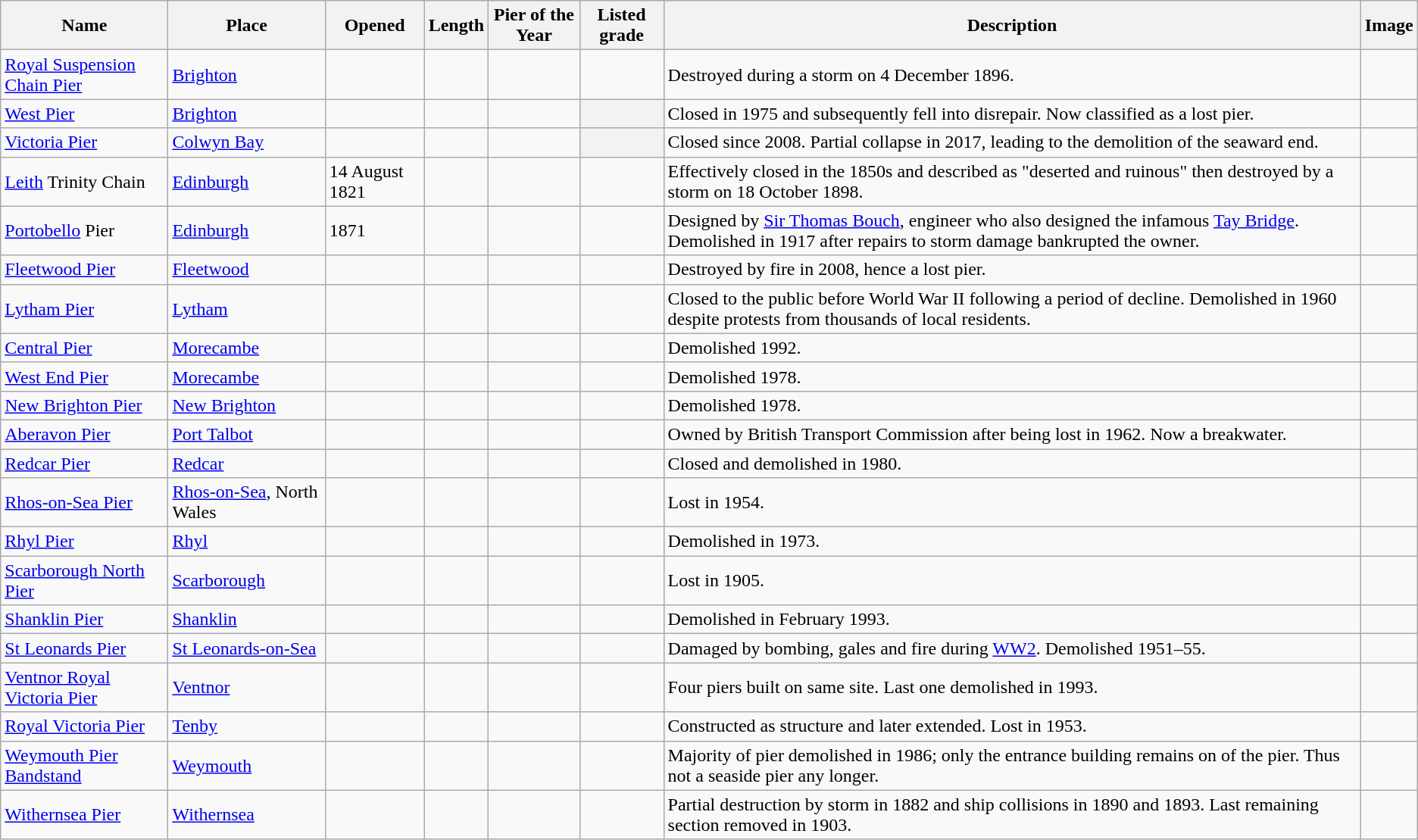<table class="wikitable sortable toptextcells">
<tr>
<th>Name</th>
<th>Place</th>
<th>Opened</th>
<th>Length</th>
<th>Pier of the Year</th>
<th>Listed grade</th>
<th class="unsortable">Description</th>
<th class="unsortable">Image</th>
</tr>
<tr>
<td><a href='#'>Royal Suspension Chain Pier</a></td>
<td><a href='#'>Brighton</a></td>
<td></td>
<td></td>
<td></td>
<td></td>
<td>Destroyed during a storm on 4 December 1896.</td>
<td></td>
</tr>
<tr>
<td><a href='#'>West Pier</a></td>
<td><a href='#'>Brighton</a></td>
<td></td>
<td></td>
<td></td>
<th></th>
<td>Closed in 1975 and subsequently fell into disrepair. Now classified as a lost pier.</td>
<td></td>
</tr>
<tr>
<td><a href='#'>Victoria Pier</a></td>
<td><a href='#'>Colwyn Bay</a></td>
<td></td>
<td></td>
<td></td>
<th></th>
<td>Closed since 2008. Partial collapse in 2017, leading to the demolition of the seaward end.</td>
<td></td>
</tr>
<tr>
<td><a href='#'>Leith</a> Trinity Chain</td>
<td><a href='#'>Edinburgh</a></td>
<td>14 August 1821</td>
<td></td>
<td></td>
<td></td>
<td>Effectively closed in the 1850s and described as "deserted and ruinous" then destroyed by a storm on 18 October 1898.</td>
<td></td>
</tr>
<tr>
<td><a href='#'>Portobello</a> Pier</td>
<td><a href='#'>Edinburgh</a></td>
<td>1871</td>
<td></td>
<td></td>
<td></td>
<td>Designed by <a href='#'>Sir Thomas Bouch</a>, engineer who also designed the infamous <a href='#'>Tay Bridge</a>. Demolished in 1917 after repairs to storm damage bankrupted the owner.</td>
<td></td>
</tr>
<tr>
<td><a href='#'>Fleetwood Pier</a></td>
<td><a href='#'>Fleetwood</a></td>
<td></td>
<td></td>
<td></td>
<td></td>
<td>Destroyed by fire in 2008, hence a lost pier.</td>
<td></td>
</tr>
<tr>
<td><a href='#'>Lytham Pier</a></td>
<td><a href='#'>Lytham</a></td>
<td></td>
<td></td>
<td></td>
<td></td>
<td>Closed to the public before World War II following a period of decline. Demolished in 1960 despite protests from thousands of local residents.</td>
<td></td>
</tr>
<tr>
<td><a href='#'>Central Pier</a></td>
<td><a href='#'>Morecambe</a></td>
<td></td>
<td></td>
<td></td>
<td></td>
<td>Demolished 1992.</td>
<td></td>
</tr>
<tr>
<td><a href='#'>West End Pier</a></td>
<td><a href='#'>Morecambe</a></td>
<td></td>
<td></td>
<td></td>
<td></td>
<td>Demolished 1978.</td>
<td></td>
</tr>
<tr>
<td><a href='#'>New Brighton Pier</a></td>
<td><a href='#'>New Brighton</a></td>
<td></td>
<td></td>
<td></td>
<td></td>
<td>Demolished 1978.</td>
<td></td>
</tr>
<tr>
<td><a href='#'>Aberavon Pier</a></td>
<td><a href='#'>Port Talbot</a></td>
<td></td>
<td></td>
<td></td>
<td></td>
<td>Owned by British Transport Commission after being lost in 1962. Now a breakwater.</td>
<td></td>
</tr>
<tr>
<td><a href='#'>Redcar Pier</a></td>
<td><a href='#'>Redcar</a></td>
<td></td>
<td></td>
<td></td>
<td></td>
<td>Closed and demolished in 1980.</td>
<td></td>
</tr>
<tr>
<td><a href='#'>Rhos-on-Sea Pier</a></td>
<td><a href='#'>Rhos-on-Sea</a>, North Wales</td>
<td></td>
<td></td>
<td></td>
<td></td>
<td>Lost in 1954.</td>
<td></td>
</tr>
<tr>
<td><a href='#'>Rhyl Pier</a></td>
<td><a href='#'>Rhyl</a></td>
<td></td>
<td></td>
<td></td>
<td></td>
<td>Demolished in 1973.</td>
<td></td>
</tr>
<tr>
<td><a href='#'>Scarborough North Pier</a></td>
<td><a href='#'>Scarborough</a></td>
<td></td>
<td></td>
<td></td>
<td></td>
<td>Lost in 1905.</td>
<td></td>
</tr>
<tr>
<td><a href='#'>Shanklin Pier</a></td>
<td><a href='#'>Shanklin</a></td>
<td></td>
<td></td>
<td></td>
<td></td>
<td>Demolished in February 1993.</td>
<td></td>
</tr>
<tr>
<td><a href='#'>St Leonards Pier</a></td>
<td><a href='#'>St Leonards-on-Sea</a></td>
<td></td>
<td></td>
<td></td>
<td></td>
<td>Damaged by bombing, gales and fire during <a href='#'>WW2</a>. Demolished 1951–55.</td>
<td></td>
</tr>
<tr>
<td><a href='#'>Ventnor Royal Victoria Pier</a></td>
<td><a href='#'>Ventnor</a></td>
<td></td>
<td></td>
<td></td>
<td></td>
<td>Four piers built on same site. Last one demolished in 1993.</td>
<td></td>
</tr>
<tr>
<td><a href='#'>Royal Victoria Pier</a></td>
<td><a href='#'>Tenby</a></td>
<td></td>
<td></td>
<td></td>
<td></td>
<td>Constructed as  structure and later extended. Lost in 1953.</td>
<td></td>
</tr>
<tr>
<td><a href='#'>Weymouth Pier Bandstand</a></td>
<td><a href='#'>Weymouth</a></td>
<td></td>
<td></td>
<td></td>
<td></td>
<td>Majority of pier demolished in 1986; only the entrance building remains on  of the pier. Thus not a seaside pier any longer.</td>
<td></td>
</tr>
<tr>
<td><a href='#'>Withernsea Pier</a></td>
<td><a href='#'>Withernsea</a></td>
<td></td>
<td></td>
<td></td>
<td></td>
<td>Partial destruction by storm in 1882 and ship collisions in 1890 and 1893. Last remaining section removed in 1903.</td>
<td></td>
</tr>
</table>
